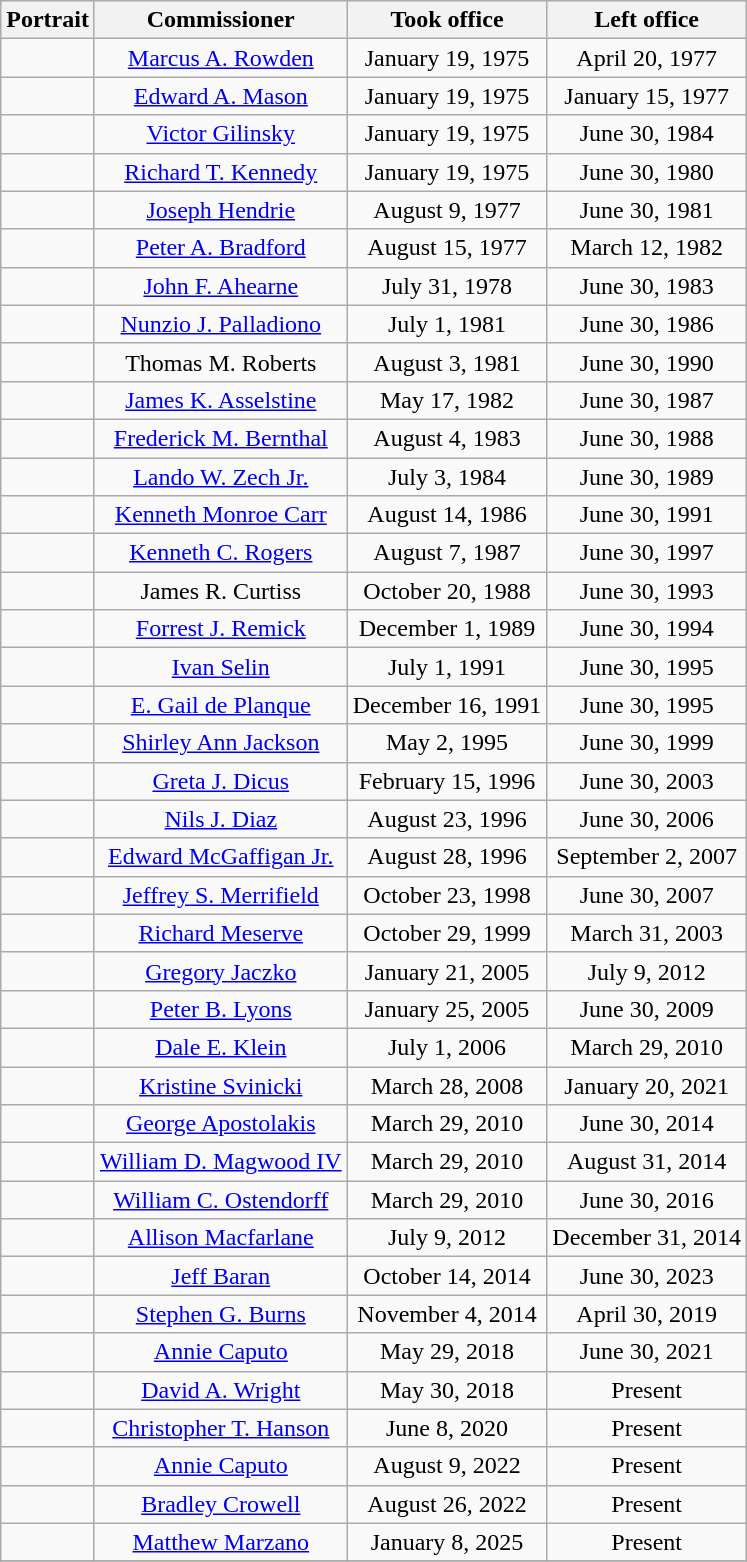<table class=wikitable style="text-align:center">
<tr>
<th>Portrait</th>
<th>Commissioner</th>
<th>Took office</th>
<th>Left office</th>
</tr>
<tr>
<td></td>
<td><a href='#'>Marcus A. Rowden</a></td>
<td>January 19, 1975</td>
<td>April 20, 1977</td>
</tr>
<tr>
<td></td>
<td><a href='#'>Edward A. Mason</a></td>
<td>January 19, 1975</td>
<td>January 15, 1977</td>
</tr>
<tr>
<td></td>
<td><a href='#'>Victor Gilinsky</a></td>
<td>January 19, 1975</td>
<td>June 30, 1984</td>
</tr>
<tr>
<td></td>
<td><a href='#'>Richard T. Kennedy</a></td>
<td>January 19, 1975</td>
<td>June 30, 1980</td>
</tr>
<tr>
<td></td>
<td><a href='#'>Joseph Hendrie</a></td>
<td>August 9, 1977</td>
<td>June 30, 1981</td>
</tr>
<tr>
<td></td>
<td><a href='#'>Peter A. Bradford</a></td>
<td>August 15, 1977</td>
<td>March 12, 1982</td>
</tr>
<tr>
<td></td>
<td><a href='#'>John F. Ahearne</a></td>
<td>July 31, 1978</td>
<td>June 30, 1983</td>
</tr>
<tr>
<td></td>
<td><a href='#'>Nunzio J. Palladiono</a></td>
<td>July 1, 1981</td>
<td>June 30, 1986</td>
</tr>
<tr>
<td></td>
<td>Thomas M. Roberts</td>
<td>August 3, 1981</td>
<td>June 30, 1990</td>
</tr>
<tr>
<td></td>
<td><a href='#'>James K. Asselstine</a></td>
<td>May 17, 1982</td>
<td>June 30, 1987</td>
</tr>
<tr>
<td></td>
<td><a href='#'>Frederick M. Bernthal</a></td>
<td>August 4, 1983</td>
<td>June 30, 1988</td>
</tr>
<tr>
<td></td>
<td><a href='#'>Lando W. Zech Jr.</a></td>
<td>July 3, 1984</td>
<td>June 30, 1989</td>
</tr>
<tr>
<td></td>
<td><a href='#'>Kenneth Monroe Carr</a></td>
<td>August 14, 1986</td>
<td>June 30, 1991</td>
</tr>
<tr>
<td></td>
<td><a href='#'>Kenneth C. Rogers</a></td>
<td>August 7, 1987</td>
<td>June 30, 1997</td>
</tr>
<tr>
<td></td>
<td>James R. Curtiss</td>
<td>October 20, 1988</td>
<td>June 30, 1993</td>
</tr>
<tr>
<td></td>
<td><a href='#'>Forrest J. Remick</a></td>
<td>December 1, 1989</td>
<td>June 30, 1994</td>
</tr>
<tr>
<td></td>
<td><a href='#'>Ivan Selin</a></td>
<td>July 1, 1991</td>
<td>June 30, 1995</td>
</tr>
<tr>
<td></td>
<td><a href='#'>E. Gail de Planque</a></td>
<td>December 16, 1991</td>
<td>June 30, 1995</td>
</tr>
<tr>
<td></td>
<td><a href='#'>Shirley Ann Jackson</a></td>
<td>May 2, 1995</td>
<td>June 30, 1999</td>
</tr>
<tr>
<td></td>
<td><a href='#'>Greta J. Dicus</a></td>
<td>February 15, 1996</td>
<td>June 30, 2003</td>
</tr>
<tr>
<td></td>
<td><a href='#'>Nils J. Diaz</a></td>
<td>August 23, 1996</td>
<td>June 30, 2006</td>
</tr>
<tr>
<td></td>
<td><a href='#'>Edward McGaffigan Jr.</a></td>
<td>August 28, 1996</td>
<td>September 2, 2007</td>
</tr>
<tr>
<td></td>
<td><a href='#'>Jeffrey S. Merrifield</a></td>
<td>October 23, 1998</td>
<td>June 30, 2007</td>
</tr>
<tr>
<td></td>
<td><a href='#'>Richard Meserve</a></td>
<td>October 29, 1999</td>
<td>March 31, 2003</td>
</tr>
<tr>
<td></td>
<td><a href='#'>Gregory Jaczko</a></td>
<td>January 21, 2005</td>
<td>July 9, 2012</td>
</tr>
<tr>
<td></td>
<td><a href='#'>Peter B. Lyons</a></td>
<td>January 25, 2005</td>
<td>June 30, 2009</td>
</tr>
<tr>
<td></td>
<td><a href='#'>Dale E. Klein</a></td>
<td>July 1, 2006</td>
<td>March 29, 2010</td>
</tr>
<tr>
<td></td>
<td><a href='#'>Kristine Svinicki</a></td>
<td>March 28, 2008</td>
<td>January 20, 2021</td>
</tr>
<tr>
<td></td>
<td><a href='#'>George Apostolakis</a></td>
<td>March 29, 2010</td>
<td>June 30, 2014</td>
</tr>
<tr>
<td></td>
<td><a href='#'>William D. Magwood IV</a></td>
<td>March 29, 2010</td>
<td>August 31, 2014</td>
</tr>
<tr>
<td></td>
<td><a href='#'>William C. Ostendorff</a></td>
<td>March 29, 2010</td>
<td>June 30, 2016</td>
</tr>
<tr>
<td></td>
<td><a href='#'>Allison Macfarlane</a></td>
<td>July 9, 2012</td>
<td>December 31, 2014</td>
</tr>
<tr>
<td></td>
<td><a href='#'>Jeff Baran</a></td>
<td>October 14, 2014</td>
<td>June 30, 2023</td>
</tr>
<tr>
<td></td>
<td><a href='#'>Stephen G. Burns</a></td>
<td>November 4, 2014</td>
<td>April 30, 2019</td>
</tr>
<tr>
<td></td>
<td><a href='#'>Annie Caputo</a></td>
<td>May 29, 2018</td>
<td>June 30, 2021</td>
</tr>
<tr>
<td></td>
<td><a href='#'>David A. Wright</a></td>
<td>May 30, 2018</td>
<td>Present</td>
</tr>
<tr>
<td></td>
<td><a href='#'>Christopher T. Hanson</a></td>
<td>June 8, 2020</td>
<td>Present</td>
</tr>
<tr>
<td></td>
<td><a href='#'>Annie Caputo</a></td>
<td>August 9, 2022</td>
<td>Present</td>
</tr>
<tr>
<td></td>
<td><a href='#'>Bradley Crowell</a></td>
<td>August 26, 2022</td>
<td>Present</td>
</tr>
<tr>
<td></td>
<td><a href='#'>Matthew Marzano</a></td>
<td>January 8, 2025</td>
<td>Present</td>
</tr>
<tr>
</tr>
</table>
